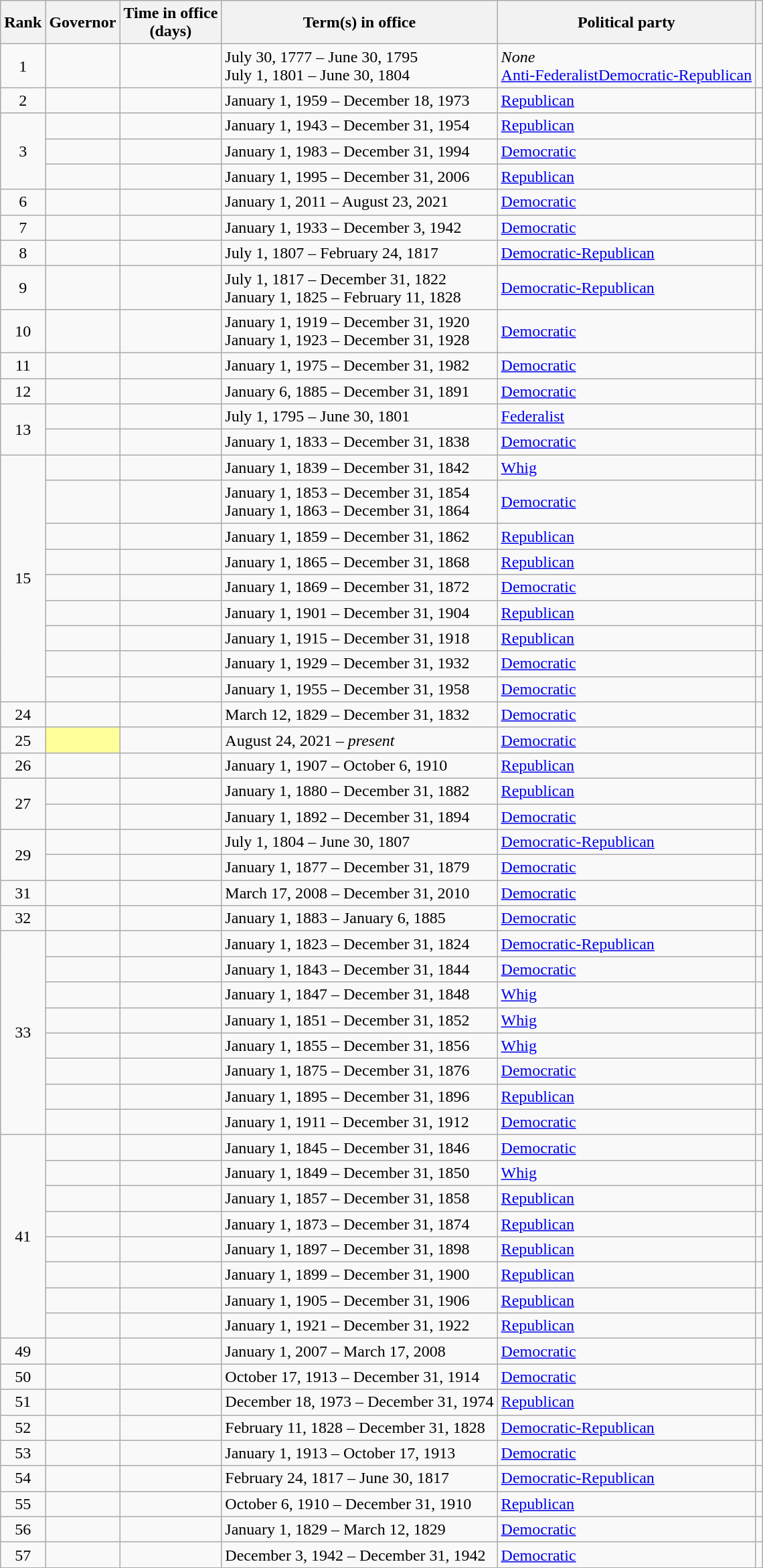<table class="wikitable sortable">
<tr>
<th>Rank</th>
<th>Governor</th>
<th>Time in office<br>(days)</th>
<th class="unsortable">Term(s) in office</th>
<th>Political party</th>
<th class="unsortable"></th>
</tr>
<tr>
<td align="center">1</td>
<td></td>
<td align="center"></td>
<td>July 30, 1777 – June 30, 1795<br>July 1, 1801 – June 30, 1804</td>
<td><em>None</em><br><a href='#'>Anti-Federalist</a><a href='#'>Democratic-Republican</a></td>
<td align="center"></td>
</tr>
<tr>
<td align="center">2</td>
<td></td>
<td align="center"></td>
<td>January 1, 1959 – December 18, 1973</td>
<td><a href='#'>Republican</a></td>
<td align="center"></td>
</tr>
<tr>
<td align="center" rowspan="3">3</td>
<td></td>
<td align="center"></td>
<td>January 1, 1943 – December 31, 1954</td>
<td><a href='#'>Republican</a></td>
<td align="center"></td>
</tr>
<tr>
<td></td>
<td align="center"></td>
<td>January 1, 1983 – December 31, 1994</td>
<td><a href='#'>Democratic</a></td>
<td align="center"></td>
</tr>
<tr>
<td></td>
<td align="center"></td>
<td>January 1, 1995 – December 31, 2006</td>
<td><a href='#'>Republican</a></td>
<td align="center"></td>
</tr>
<tr>
<td align="center">6</td>
<td></td>
<td align="center"></td>
<td>January 1, 2011 – August 23, 2021</td>
<td><a href='#'>Democratic</a></td>
<td align="center"></td>
</tr>
<tr>
<td align="center">7</td>
<td></td>
<td align="center"></td>
<td>January 1, 1933 – December 3, 1942</td>
<td><a href='#'>Democratic</a></td>
<td align="center"></td>
</tr>
<tr>
<td align="center">8</td>
<td></td>
<td align="center"></td>
<td>July 1, 1807 – February 24, 1817</td>
<td><a href='#'>Democratic-Republican</a></td>
<td align="center"></td>
</tr>
<tr>
<td align="center">9</td>
<td></td>
<td align="center"></td>
<td>July 1, 1817 – December 31, 1822<br>January 1, 1825 – February 11, 1828</td>
<td><a href='#'>Democratic-Republican</a></td>
<td align="center"></td>
</tr>
<tr>
<td align="center">10</td>
<td></td>
<td align="center"></td>
<td>January 1, 1919 – December 31, 1920<br>January 1, 1923 – December 31, 1928</td>
<td><a href='#'>Democratic</a></td>
<td align="center"></td>
</tr>
<tr>
<td align="center">11</td>
<td></td>
<td align="center"></td>
<td>January 1, 1975 – December 31, 1982</td>
<td><a href='#'>Democratic</a></td>
<td align="center"></td>
</tr>
<tr>
<td align="center">12</td>
<td></td>
<td align="center"></td>
<td>January 6, 1885 – December 31, 1891</td>
<td><a href='#'>Democratic</a></td>
<td align="center"></td>
</tr>
<tr>
<td align="center" rowspan="2">13</td>
<td></td>
<td align="center"></td>
<td>July 1, 1795 – June 30, 1801</td>
<td><a href='#'>Federalist</a></td>
<td align="center"></td>
</tr>
<tr>
<td></td>
<td align="center"></td>
<td>January 1, 1833 – December 31, 1838</td>
<td><a href='#'>Democratic</a></td>
<td align="center"></td>
</tr>
<tr>
<td align="center" rowspan="9">15</td>
<td></td>
<td align="center"></td>
<td>January 1, 1839 – December 31, 1842</td>
<td><a href='#'>Whig</a></td>
<td align="center"></td>
</tr>
<tr>
<td></td>
<td align="center"></td>
<td>January 1, 1853 – December 31, 1854<br>January 1, 1863 – December 31, 1864</td>
<td><a href='#'>Democratic</a></td>
<td align="center"></td>
</tr>
<tr>
<td></td>
<td align="center"></td>
<td>January 1, 1859 – December 31, 1862</td>
<td><a href='#'>Republican</a></td>
<td align="center"></td>
</tr>
<tr>
<td></td>
<td align="center"></td>
<td>January 1, 1865 – December 31, 1868</td>
<td><a href='#'>Republican</a></td>
<td align="center"></td>
</tr>
<tr>
<td></td>
<td align="center"></td>
<td>January 1, 1869 – December 31, 1872</td>
<td><a href='#'>Democratic</a></td>
<td align="center"></td>
</tr>
<tr>
<td></td>
<td align="center"></td>
<td>January 1, 1901 – December 31, 1904</td>
<td><a href='#'>Republican</a></td>
<td align="center"></td>
</tr>
<tr>
<td></td>
<td align="center"></td>
<td>January 1, 1915 – December 31, 1918</td>
<td><a href='#'>Republican</a></td>
<td align="center"></td>
</tr>
<tr>
<td></td>
<td align="center"></td>
<td>January 1, 1929 – December 31, 1932</td>
<td><a href='#'>Democratic</a></td>
<td align="center"></td>
</tr>
<tr>
<td></td>
<td align="center"></td>
<td>January 1, 1955 – December 31, 1958</td>
<td><a href='#'>Democratic</a></td>
<td align="center"></td>
</tr>
<tr>
<td align="center">24</td>
<td></td>
<td align="center"></td>
<td>March 12, 1829 – December 31, 1832</td>
<td><a href='#'>Democratic</a></td>
<td align="center"></td>
</tr>
<tr>
<td align="center">25</td>
<td bgcolor="#FFFF99"></td>
<td align="center"></td>
<td>August 24, 2021 – <em>present</em></td>
<td><a href='#'>Democratic</a></td>
<td align="center"></td>
</tr>
<tr>
<td align="center">26</td>
<td></td>
<td align="center"></td>
<td>January 1, 1907 – October 6, 1910</td>
<td><a href='#'>Republican</a></td>
<td align="center"></td>
</tr>
<tr>
<td align="center" rowspan="2">27</td>
<td></td>
<td align="center"></td>
<td>January 1, 1880 – December 31, 1882</td>
<td><a href='#'>Republican</a></td>
<td align="center"></td>
</tr>
<tr>
<td></td>
<td align="center"></td>
<td>January 1, 1892 – December 31, 1894</td>
<td><a href='#'>Democratic</a></td>
<td align="center"></td>
</tr>
<tr>
<td align="center" rowspan="2">29</td>
<td></td>
<td align="center"></td>
<td>July 1, 1804 – June 30, 1807</td>
<td><a href='#'>Democratic-Republican</a></td>
<td align="center"></td>
</tr>
<tr>
<td></td>
<td align="center"></td>
<td>January 1, 1877 – December 31, 1879</td>
<td><a href='#'>Democratic</a></td>
<td align="center"></td>
</tr>
<tr>
<td align="center">31</td>
<td></td>
<td align="center"></td>
<td>March 17, 2008 – December 31, 2010</td>
<td><a href='#'>Democratic</a></td>
<td align="center"></td>
</tr>
<tr>
<td align="center">32</td>
<td></td>
<td align="center"></td>
<td>January 1, 1883 – January 6, 1885</td>
<td><a href='#'>Democratic</a></td>
<td align="center"></td>
</tr>
<tr>
<td align="center" rowspan="8">33</td>
<td></td>
<td align="center"></td>
<td>January 1, 1823 – December 31, 1824</td>
<td><a href='#'>Democratic-Republican</a></td>
<td align="center"></td>
</tr>
<tr>
<td></td>
<td align="center"></td>
<td>January 1, 1843 – December 31, 1844</td>
<td><a href='#'>Democratic</a></td>
<td align="center"></td>
</tr>
<tr>
<td></td>
<td align="center"></td>
<td>January 1, 1847 – December 31, 1848</td>
<td><a href='#'>Whig</a></td>
<td align="center"></td>
</tr>
<tr>
<td></td>
<td align="center"></td>
<td>January 1, 1851 – December 31, 1852</td>
<td><a href='#'>Whig</a></td>
<td align="center"></td>
</tr>
<tr>
<td></td>
<td align="center"></td>
<td>January 1, 1855 – December 31, 1856</td>
<td><a href='#'>Whig</a></td>
<td align="center"></td>
</tr>
<tr>
<td></td>
<td align="center"></td>
<td>January 1, 1875 – December 31, 1876</td>
<td><a href='#'>Democratic</a></td>
<td align="center"></td>
</tr>
<tr>
<td></td>
<td align="center"></td>
<td>January 1, 1895 – December 31, 1896</td>
<td><a href='#'>Republican</a></td>
<td align="center"></td>
</tr>
<tr>
<td></td>
<td align="center"></td>
<td>January 1, 1911 – December 31, 1912</td>
<td><a href='#'>Democratic</a></td>
<td align="center"></td>
</tr>
<tr>
<td align="center" rowspan="8">41</td>
<td></td>
<td align="center"></td>
<td>January 1, 1845 – December 31, 1846</td>
<td><a href='#'>Democratic</a></td>
<td align="center"></td>
</tr>
<tr>
<td></td>
<td align="center"></td>
<td>January 1, 1849 – December 31, 1850</td>
<td><a href='#'>Whig</a></td>
<td align="center"></td>
</tr>
<tr>
<td></td>
<td align="center"></td>
<td>January 1, 1857 – December 31, 1858</td>
<td><a href='#'>Republican</a></td>
<td align="center"></td>
</tr>
<tr>
<td></td>
<td align="center"></td>
<td>January 1, 1873 – December 31, 1874</td>
<td><a href='#'>Republican</a></td>
<td align="center"></td>
</tr>
<tr>
<td></td>
<td align="center"></td>
<td>January 1, 1897 – December 31, 1898</td>
<td><a href='#'>Republican</a></td>
<td align="center"></td>
</tr>
<tr>
<td></td>
<td align="center"></td>
<td>January 1, 1899 – December 31, 1900</td>
<td><a href='#'>Republican</a></td>
<td align="center"></td>
</tr>
<tr>
<td></td>
<td align="center"></td>
<td>January 1, 1905 – December 31, 1906</td>
<td><a href='#'>Republican</a></td>
<td align="center"></td>
</tr>
<tr>
<td></td>
<td align="center"></td>
<td>January 1, 1921 – December 31, 1922</td>
<td><a href='#'>Republican</a></td>
<td align="center"></td>
</tr>
<tr>
<td align="center">49</td>
<td></td>
<td align="center"></td>
<td>January 1, 2007 – March 17, 2008</td>
<td><a href='#'>Democratic</a></td>
<td align="center"></td>
</tr>
<tr>
<td align="center">50</td>
<td></td>
<td align="center"></td>
<td>October 17, 1913 – December 31, 1914</td>
<td><a href='#'>Democratic</a></td>
<td align="center"></td>
</tr>
<tr>
<td align="center">51</td>
<td></td>
<td align="center"></td>
<td>December 18, 1973 – December 31, 1974</td>
<td><a href='#'>Republican</a></td>
<td align="center"></td>
</tr>
<tr>
<td align="center">52</td>
<td></td>
<td align="center"></td>
<td>February 11, 1828 – December 31, 1828</td>
<td><a href='#'>Democratic-Republican</a></td>
<td align="center"></td>
</tr>
<tr>
<td align="center">53</td>
<td></td>
<td align="center"></td>
<td>January 1, 1913 – October 17, 1913</td>
<td><a href='#'>Democratic</a></td>
<td align="center"></td>
</tr>
<tr>
<td align="center">54</td>
<td></td>
<td align="center"></td>
<td>February 24, 1817 – June 30, 1817</td>
<td><a href='#'>Democratic-Republican</a></td>
<td align="center"></td>
</tr>
<tr>
<td align="center">55</td>
<td></td>
<td align="center"></td>
<td>October 6, 1910 – December 31, 1910</td>
<td><a href='#'>Republican</a></td>
<td align="center"></td>
</tr>
<tr>
<td align="center">56</td>
<td></td>
<td align="center"></td>
<td>January 1, 1829 – March 12, 1829</td>
<td><a href='#'>Democratic</a></td>
<td align="center"></td>
</tr>
<tr>
<td align="center">57</td>
<td></td>
<td align="center"></td>
<td>December 3, 1942 – December 31, 1942</td>
<td><a href='#'>Democratic</a></td>
<td align="center"></td>
</tr>
</table>
